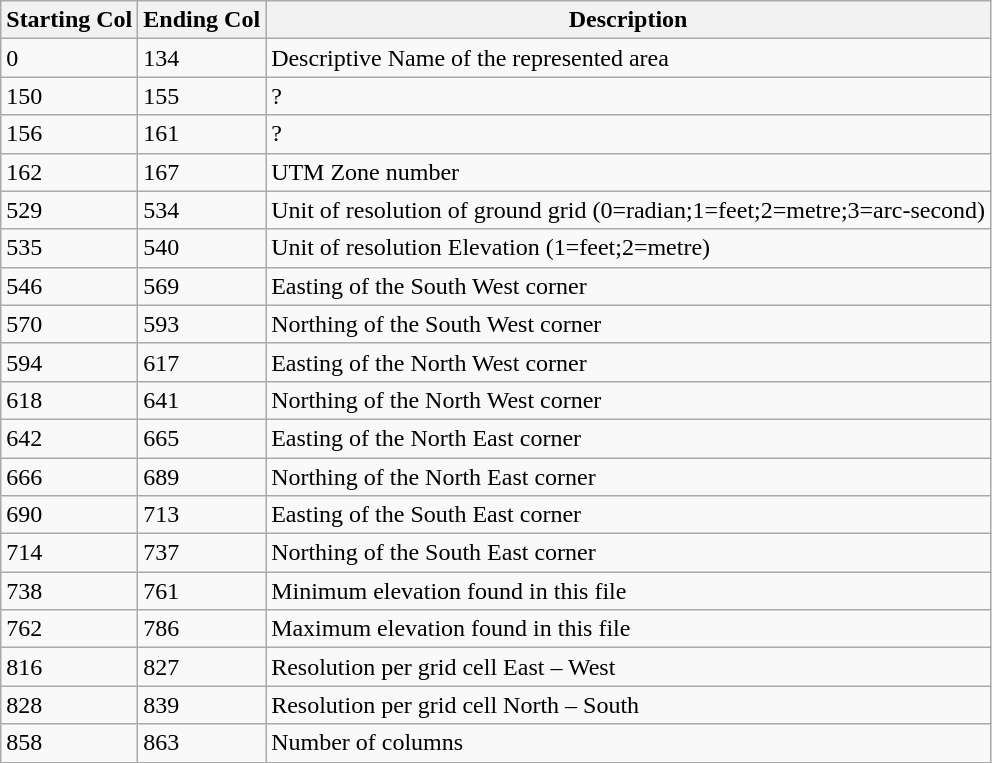<table class="wikitable">
<tr>
<th>Starting Col</th>
<th>Ending Col</th>
<th>Description</th>
</tr>
<tr>
<td>0</td>
<td>134</td>
<td>Descriptive Name of the represented area</td>
</tr>
<tr>
<td>150</td>
<td>155</td>
<td>?</td>
</tr>
<tr>
<td>156</td>
<td>161</td>
<td>?</td>
</tr>
<tr>
<td>162</td>
<td>167</td>
<td>UTM Zone number</td>
</tr>
<tr>
<td>529</td>
<td>534</td>
<td>Unit of resolution of ground grid (0=radian;1=feet;2=metre;3=arc-second) </td>
</tr>
<tr>
<td>535</td>
<td>540</td>
<td>Unit of resolution Elevation (1=feet;2=metre) </td>
</tr>
<tr>
<td>546</td>
<td>569</td>
<td>Easting of the South West corner</td>
</tr>
<tr>
<td>570</td>
<td>593</td>
<td>Northing of the South West corner</td>
</tr>
<tr>
<td>594</td>
<td>617</td>
<td>Easting of the North West corner</td>
</tr>
<tr>
<td>618</td>
<td>641</td>
<td>Northing of the North West corner</td>
</tr>
<tr>
<td>642</td>
<td>665</td>
<td>Easting of the North East corner</td>
</tr>
<tr>
<td>666</td>
<td>689</td>
<td>Northing of the North East corner</td>
</tr>
<tr>
<td>690</td>
<td>713</td>
<td>Easting of the South East corner</td>
</tr>
<tr>
<td>714</td>
<td>737</td>
<td>Northing of the South East corner</td>
</tr>
<tr>
<td>738</td>
<td>761</td>
<td>Minimum elevation found in this file</td>
</tr>
<tr>
<td>762</td>
<td>786</td>
<td>Maximum elevation found in this file</td>
</tr>
<tr>
<td>816</td>
<td>827</td>
<td>Resolution per grid cell East – West </td>
</tr>
<tr>
<td>828</td>
<td>839</td>
<td>Resolution per grid cell North – South </td>
</tr>
<tr>
<td>858</td>
<td>863</td>
<td>Number of columns</td>
</tr>
</table>
